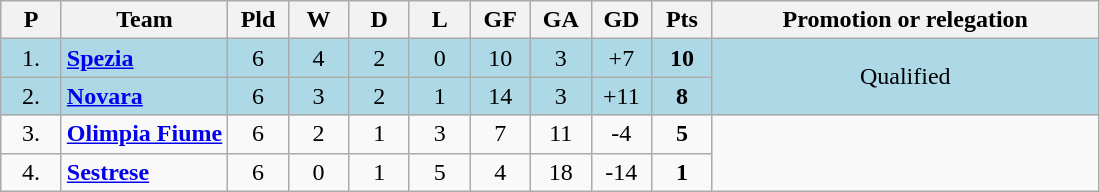<table class="wikitable sortable" style="text-align: center;">
<tr>
<th width=33>P<br></th>
<th>Team<br></th>
<th width=33>Pld<br></th>
<th width=33>W<br></th>
<th width=33>D<br></th>
<th width=33>L<br></th>
<th width=33>GF<br></th>
<th width=33>GA<br></th>
<th width=33>GD<br></th>
<th width=33>Pts<br></th>
<th class="unsortable" width=250>Promotion or relegation<br></th>
</tr>
<tr style="background: lightblue;">
<td>1.</td>
<td align="left"><strong><a href='#'>Spezia</a></strong></td>
<td>6</td>
<td>4</td>
<td>2</td>
<td>0</td>
<td>10</td>
<td>3</td>
<td>+7</td>
<td><strong>10</strong></td>
<td rowspan="2">Qualified</td>
</tr>
<tr style="background: lightblue;">
<td>2.</td>
<td align="left"><strong><a href='#'>Novara</a></strong></td>
<td>6</td>
<td>3</td>
<td>2</td>
<td>1</td>
<td>14</td>
<td>3</td>
<td>+11</td>
<td><strong>8</strong></td>
</tr>
<tr>
<td>3.</td>
<td align="left"><strong><a href='#'>Olimpia Fiume</a></strong></td>
<td>6</td>
<td>2</td>
<td>1</td>
<td>3</td>
<td>7</td>
<td>11</td>
<td>-4</td>
<td><strong>5</strong></td>
</tr>
<tr>
<td>4.</td>
<td align="left"><strong><a href='#'>Sestrese</a></strong></td>
<td>6</td>
<td>0</td>
<td>1</td>
<td>5</td>
<td>4</td>
<td>18</td>
<td>-14</td>
<td><strong>1</strong></td>
</tr>
</table>
